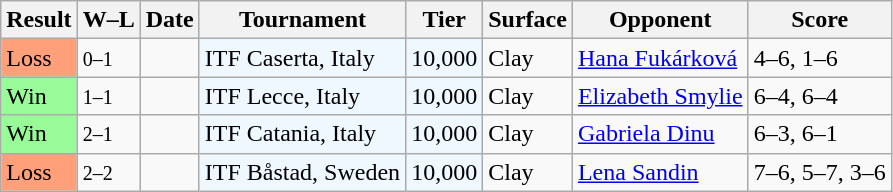<table class="sortable wikitable">
<tr>
<th>Result</th>
<th class="unsortable">W–L</th>
<th>Date</th>
<th>Tournament</th>
<th>Tier</th>
<th>Surface</th>
<th>Opponent</th>
<th class="unsortable">Score</th>
</tr>
<tr>
<td style="background:#ffa07a;">Loss</td>
<td><small>0–1</small></td>
<td></td>
<td style="background:#f0f8ff;">ITF Caserta, Italy</td>
<td style="background:#f0f8ff;">10,000</td>
<td>Clay</td>
<td> <a href='#'>Hana Fukárková</a></td>
<td>4–6, 1–6</td>
</tr>
<tr>
<td style="background:#98fb98;">Win</td>
<td><small>1–1</small></td>
<td></td>
<td style="background:#f0f8ff;">ITF Lecce, Italy</td>
<td style="background:#f0f8ff;">10,000</td>
<td>Clay</td>
<td> <a href='#'>Elizabeth Smylie</a></td>
<td>6–4, 6–4</td>
</tr>
<tr>
<td style="background:#98fb98;">Win</td>
<td><small>2–1</small></td>
<td></td>
<td style="background:#f0f8ff;">ITF Catania, Italy</td>
<td style="background:#f0f8ff;">10,000</td>
<td>Clay</td>
<td> <a href='#'>Gabriela Dinu</a></td>
<td>6–3, 6–1</td>
</tr>
<tr>
<td style="background:#ffa07a;">Loss</td>
<td><small>2–2</small></td>
<td></td>
<td style="background:#f0f8ff;">ITF Båstad, Sweden</td>
<td style="background:#f0f8ff;">10,000</td>
<td>Clay</td>
<td> <a href='#'>Lena Sandin</a></td>
<td>7–6, 5–7, 3–6</td>
</tr>
</table>
